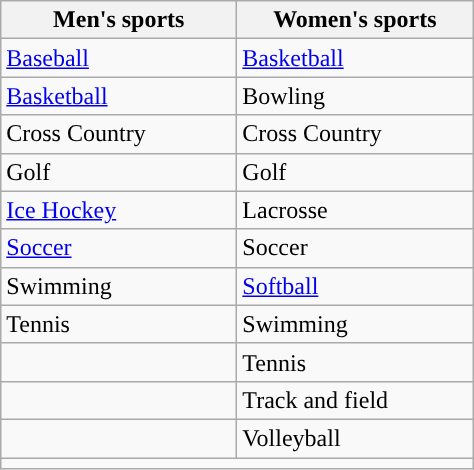<table class="wikitable">
<tr>
<th width=150px>Men's sports</th>
<th width=150px>Women's sports</th>
</tr>
<tr>
<td><a href='#'>Baseball</a></td>
<td><a href='#'>Basketball</a></td>
</tr>
<tr>
<td><a href='#'>Basketball</a></td>
<td>Bowling</td>
</tr>
<tr>
<td>Cross Country</td>
<td>Cross Country</td>
</tr>
<tr>
<td>Golf</td>
<td>Golf</td>
</tr>
<tr>
<td><a href='#'>Ice Hockey</a></td>
<td>Lacrosse</td>
</tr>
<tr>
<td><a href='#'>Soccer</a></td>
<td>Soccer</td>
</tr>
<tr>
<td>Swimming</td>
<td><a href='#'>Softball</a></td>
</tr>
<tr>
<td>Tennis</td>
<td>Swimming</td>
</tr>
<tr>
<td></td>
<td>Tennis</td>
</tr>
<tr>
<td></td>
<td>Track and field</td>
</tr>
<tr>
<td></td>
<td>Volleyball</td>
</tr>
<tr>
<td colspan="2"></td>
</tr>
</table>
